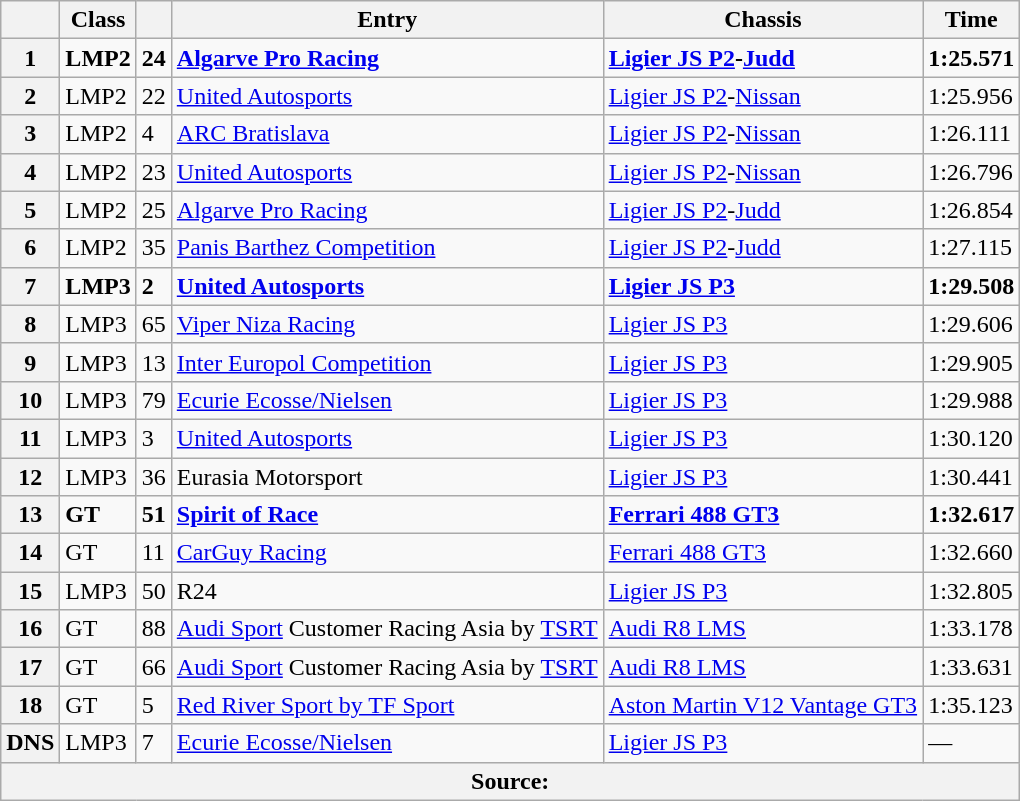<table class="wikitable">
<tr>
<th></th>
<th>Class</th>
<th></th>
<th>Entry</th>
<th>Chassis</th>
<th>Time</th>
</tr>
<tr>
<th>1</th>
<td><strong>LMP2</strong></td>
<td><strong>24</strong></td>
<td><strong> <a href='#'>Algarve Pro Racing</a></strong></td>
<td><strong><a href='#'>Ligier JS P2</a>-<a href='#'>Judd</a></strong></td>
<td><strong>1:25.571</strong></td>
</tr>
<tr>
<th>2</th>
<td>LMP2</td>
<td>22</td>
<td> <a href='#'>United Autosports</a></td>
<td><a href='#'>Ligier JS P2</a>-<a href='#'>Nissan</a></td>
<td>1:25.956</td>
</tr>
<tr>
<th>3</th>
<td>LMP2</td>
<td>4</td>
<td> <a href='#'>ARC Bratislava</a></td>
<td><a href='#'>Ligier JS P2</a>-<a href='#'>Nissan</a></td>
<td>1:26.111</td>
</tr>
<tr>
<th>4</th>
<td>LMP2</td>
<td>23</td>
<td> <a href='#'>United Autosports</a></td>
<td><a href='#'>Ligier JS P2</a>-<a href='#'>Nissan</a></td>
<td>1:26.796</td>
</tr>
<tr>
<th>5</th>
<td>LMP2</td>
<td>25</td>
<td> <a href='#'>Algarve Pro Racing</a></td>
<td><a href='#'>Ligier JS P2</a>-<a href='#'>Judd</a></td>
<td>1:26.854</td>
</tr>
<tr>
<th>6</th>
<td>LMP2</td>
<td>35</td>
<td> <a href='#'>Panis Barthez Competition</a></td>
<td><a href='#'>Ligier JS P2</a>-<a href='#'>Judd</a></td>
<td>1:27.115</td>
</tr>
<tr>
<th>7</th>
<td><strong>LMP3</strong></td>
<td><strong>2</strong></td>
<td><strong> <a href='#'>United Autosports</a></strong></td>
<td><strong><a href='#'>Ligier JS P3</a></strong></td>
<td><strong>1:29.508</strong></td>
</tr>
<tr>
<th>8</th>
<td>LMP3</td>
<td>65</td>
<td> <a href='#'>Viper Niza Racing</a></td>
<td><a href='#'>Ligier JS P3</a></td>
<td>1:29.606</td>
</tr>
<tr>
<th>9</th>
<td>LMP3</td>
<td>13</td>
<td> <a href='#'>Inter Europol Competition</a></td>
<td><a href='#'>Ligier JS P3</a></td>
<td>1:29.905</td>
</tr>
<tr>
<th>10</th>
<td>LMP3</td>
<td>79</td>
<td> <a href='#'>Ecurie Ecosse/Nielsen</a></td>
<td><a href='#'>Ligier JS P3</a></td>
<td>1:29.988</td>
</tr>
<tr>
<th>11</th>
<td>LMP3</td>
<td>3</td>
<td> <a href='#'>United Autosports</a></td>
<td><a href='#'>Ligier JS P3</a></td>
<td>1:30.120</td>
</tr>
<tr>
<th>12</th>
<td>LMP3</td>
<td>36</td>
<td> Eurasia Motorsport</td>
<td><a href='#'>Ligier JS P3</a></td>
<td>1:30.441</td>
</tr>
<tr>
<th>13</th>
<td><strong>GT</strong></td>
<td><strong>51</strong></td>
<td><strong> <a href='#'>Spirit of Race</a></strong></td>
<td><a href='#'><strong>Ferrari 488 GT3</strong></a></td>
<td><strong>1:32.617</strong></td>
</tr>
<tr>
<th>14</th>
<td>GT</td>
<td>11</td>
<td> <a href='#'>CarGuy Racing</a></td>
<td><a href='#'>Ferrari 488 GT3</a></td>
<td>1:32.660</td>
</tr>
<tr>
<th>15</th>
<td>LMP3</td>
<td>50</td>
<td> R24</td>
<td><a href='#'>Ligier JS P3</a></td>
<td>1:32.805</td>
</tr>
<tr>
<th>16</th>
<td>GT</td>
<td>88</td>
<td> <a href='#'>Audi Sport</a> Customer Racing Asia by <a href='#'>TSRT</a></td>
<td><a href='#'>Audi R8 LMS</a></td>
<td>1:33.178</td>
</tr>
<tr>
<th>17</th>
<td>GT</td>
<td>66</td>
<td> <a href='#'>Audi Sport</a> Customer Racing Asia by <a href='#'>TSRT</a></td>
<td><a href='#'>Audi R8 LMS</a></td>
<td>1:33.631</td>
</tr>
<tr>
<th>18</th>
<td>GT</td>
<td>5</td>
<td> <a href='#'>Red River Sport by TF Sport</a></td>
<td><a href='#'>Aston Martin V12 Vantage GT3</a></td>
<td>1:35.123</td>
</tr>
<tr>
<th>DNS</th>
<td>LMP3</td>
<td>7</td>
<td> <a href='#'>Ecurie Ecosse/Nielsen</a></td>
<td><a href='#'>Ligier JS P3</a></td>
<td>—</td>
</tr>
<tr>
<th colspan="6">Source:</th>
</tr>
</table>
